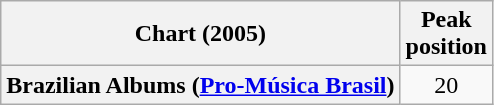<table class="wikitable plainrowheaders">
<tr>
<th scope="col">Chart (2005)</th>
<th scope="col">Peak<br> position</th>
</tr>
<tr>
<th scope="row">Brazilian Albums (<a href='#'>Pro-Música Brasil</a>)</th>
<td align="center">20</td>
</tr>
</table>
